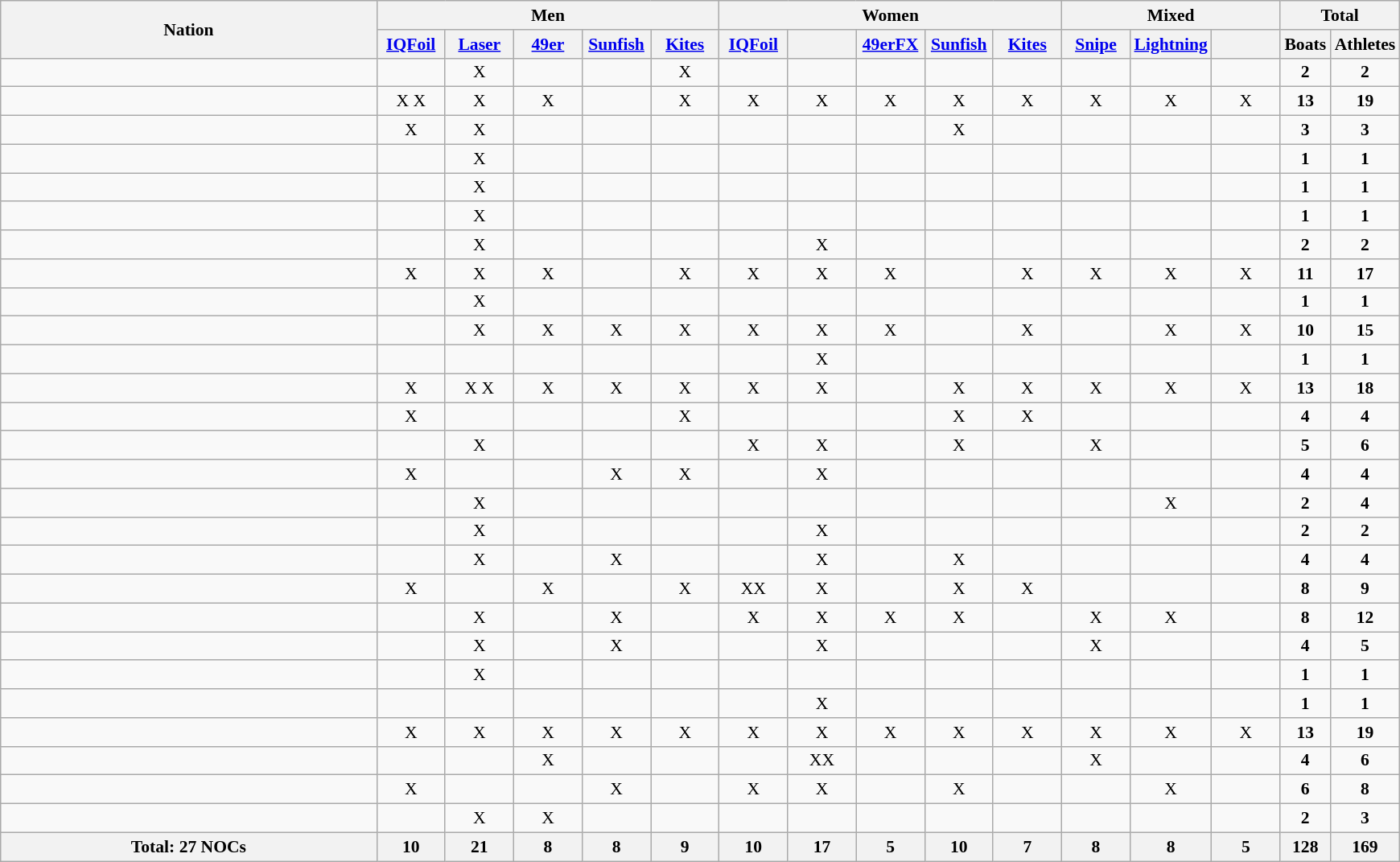<table class=wikitable width=1160 style="text-align:center; font-size:90%">
<tr>
<th rowspan="2" align="left">Nation</th>
<th colspan="5">Men</th>
<th colspan="5">Women</th>
<th colspan=3>Mixed</th>
<th colspan=2>Total</th>
</tr>
<tr>
<th width=50><a href='#'>IQFoil</a></th>
<th width=50><a href='#'>Laser</a></th>
<th width=50><a href='#'>49er</a></th>
<th width=50><a href='#'>Sunfish</a></th>
<th width=50><a href='#'>Kites</a></th>
<th width=50><a href='#'>IQFoil</a></th>
<th width=50></th>
<th width=50><a href='#'>49erFX</a></th>
<th width=50><a href='#'>Sunfish</a></th>
<th width=50><a href='#'>Kites</a></th>
<th width=50><a href='#'>Snipe</a></th>
<th width=50><a href='#'>Lightning</a></th>
<th width=50></th>
<th width=35>Boats</th>
<th width=49>Athletes</th>
</tr>
<tr>
<td align=left></td>
<td></td>
<td>X</td>
<td></td>
<td></td>
<td>X</td>
<td></td>
<td></td>
<td></td>
<td></td>
<td></td>
<td></td>
<td></td>
<td></td>
<td><strong>2</strong></td>
<td><strong>2</strong></td>
</tr>
<tr>
<td align=left></td>
<td>X X</td>
<td>X</td>
<td>X</td>
<td></td>
<td>X</td>
<td>X</td>
<td>X</td>
<td>X</td>
<td>X</td>
<td>X</td>
<td>X</td>
<td>X</td>
<td>X</td>
<td><strong>13</strong></td>
<td><strong>19</strong></td>
</tr>
<tr>
<td align=left></td>
<td>X</td>
<td>X</td>
<td></td>
<td></td>
<td></td>
<td></td>
<td></td>
<td></td>
<td>X</td>
<td></td>
<td></td>
<td></td>
<td></td>
<td><strong>3</strong></td>
<td><strong>3</strong></td>
</tr>
<tr>
<td align=left></td>
<td></td>
<td>X</td>
<td></td>
<td></td>
<td></td>
<td></td>
<td></td>
<td></td>
<td></td>
<td></td>
<td></td>
<td></td>
<td></td>
<td><strong>1</strong></td>
<td><strong>1</strong></td>
</tr>
<tr>
<td align=left></td>
<td></td>
<td>X</td>
<td></td>
<td></td>
<td></td>
<td></td>
<td></td>
<td></td>
<td></td>
<td></td>
<td></td>
<td></td>
<td></td>
<td><strong>1</strong></td>
<td><strong>1</strong></td>
</tr>
<tr>
<td align=left></td>
<td></td>
<td>X</td>
<td></td>
<td></td>
<td></td>
<td></td>
<td></td>
<td></td>
<td></td>
<td></td>
<td></td>
<td></td>
<td></td>
<td><strong>1</strong></td>
<td><strong>1</strong></td>
</tr>
<tr>
<td align=left></td>
<td></td>
<td>X</td>
<td></td>
<td></td>
<td></td>
<td></td>
<td>X</td>
<td></td>
<td></td>
<td></td>
<td></td>
<td></td>
<td></td>
<td><strong>2</strong></td>
<td><strong>2</strong></td>
</tr>
<tr>
<td align=left></td>
<td>X</td>
<td>X</td>
<td>X</td>
<td></td>
<td>X</td>
<td>X</td>
<td>X</td>
<td>X</td>
<td></td>
<td>X</td>
<td>X</td>
<td>X</td>
<td>X</td>
<td><strong>11</strong></td>
<td><strong>17</strong></td>
</tr>
<tr>
<td align=left></td>
<td></td>
<td>X</td>
<td></td>
<td></td>
<td></td>
<td></td>
<td></td>
<td></td>
<td></td>
<td></td>
<td></td>
<td></td>
<td></td>
<td><strong>1</strong></td>
<td><strong>1</strong></td>
</tr>
<tr>
<td align=left></td>
<td></td>
<td>X</td>
<td>X</td>
<td>X</td>
<td>X</td>
<td>X</td>
<td>X</td>
<td>X</td>
<td></td>
<td>X</td>
<td></td>
<td>X</td>
<td>X</td>
<td><strong>10</strong></td>
<td><strong>15</strong></td>
</tr>
<tr>
<td align=left></td>
<td></td>
<td></td>
<td></td>
<td></td>
<td></td>
<td></td>
<td>X</td>
<td></td>
<td></td>
<td></td>
<td></td>
<td></td>
<td></td>
<td><strong>1</strong></td>
<td><strong>1</strong></td>
</tr>
<tr>
<td align=left></td>
<td>X</td>
<td>X X</td>
<td>X</td>
<td>X</td>
<td>X</td>
<td>X</td>
<td>X</td>
<td></td>
<td>X</td>
<td>X</td>
<td>X</td>
<td>X</td>
<td>X</td>
<td><strong>13</strong></td>
<td><strong>18</strong></td>
</tr>
<tr>
<td align=left></td>
<td>X</td>
<td></td>
<td></td>
<td></td>
<td>X</td>
<td></td>
<td></td>
<td></td>
<td>X</td>
<td>X</td>
<td></td>
<td></td>
<td></td>
<td><strong>4</strong></td>
<td><strong>4</strong></td>
</tr>
<tr>
<td align=left></td>
<td></td>
<td>X</td>
<td></td>
<td></td>
<td></td>
<td>X</td>
<td>X</td>
<td></td>
<td>X</td>
<td></td>
<td>X</td>
<td></td>
<td></td>
<td><strong>5</strong></td>
<td><strong>6</strong></td>
</tr>
<tr>
<td align=left></td>
<td>X</td>
<td></td>
<td></td>
<td>X</td>
<td>X</td>
<td></td>
<td>X</td>
<td></td>
<td></td>
<td></td>
<td></td>
<td></td>
<td></td>
<td><strong>4</strong></td>
<td><strong>4</strong></td>
</tr>
<tr>
<td align=left></td>
<td></td>
<td>X</td>
<td></td>
<td></td>
<td></td>
<td></td>
<td></td>
<td></td>
<td></td>
<td></td>
<td></td>
<td>X</td>
<td></td>
<td><strong>2</strong></td>
<td><strong>4</strong></td>
</tr>
<tr>
<td align=left></td>
<td></td>
<td>X</td>
<td></td>
<td></td>
<td></td>
<td></td>
<td>X</td>
<td></td>
<td></td>
<td></td>
<td></td>
<td></td>
<td></td>
<td><strong>2</strong></td>
<td><strong>2</strong></td>
</tr>
<tr>
<td align=left></td>
<td></td>
<td>X</td>
<td></td>
<td>X</td>
<td></td>
<td></td>
<td>X</td>
<td></td>
<td>X</td>
<td></td>
<td></td>
<td></td>
<td></td>
<td><strong>4</strong></td>
<td><strong>4</strong></td>
</tr>
<tr>
<td align=left></td>
<td>X</td>
<td></td>
<td>X</td>
<td></td>
<td>X</td>
<td>XX</td>
<td>X</td>
<td></td>
<td>X</td>
<td>X</td>
<td></td>
<td></td>
<td></td>
<td><strong>8</strong></td>
<td><strong>9</strong></td>
</tr>
<tr>
<td align=left></td>
<td></td>
<td>X</td>
<td></td>
<td>X</td>
<td></td>
<td>X</td>
<td>X</td>
<td>X</td>
<td>X</td>
<td></td>
<td>X</td>
<td>X</td>
<td></td>
<td><strong>8</strong></td>
<td><strong>12</strong></td>
</tr>
<tr>
<td align=left></td>
<td></td>
<td>X</td>
<td></td>
<td>X</td>
<td></td>
<td></td>
<td>X</td>
<td></td>
<td></td>
<td></td>
<td>X</td>
<td></td>
<td></td>
<td><strong>4</strong></td>
<td><strong>5</strong></td>
</tr>
<tr>
<td align=left></td>
<td></td>
<td>X</td>
<td></td>
<td></td>
<td></td>
<td></td>
<td></td>
<td></td>
<td></td>
<td></td>
<td></td>
<td></td>
<td></td>
<td><strong>1</strong></td>
<td><strong>1</strong></td>
</tr>
<tr>
<td align=left></td>
<td></td>
<td></td>
<td></td>
<td></td>
<td></td>
<td></td>
<td>X</td>
<td></td>
<td></td>
<td></td>
<td></td>
<td></td>
<td></td>
<td><strong>1</strong></td>
<td><strong>1</strong></td>
</tr>
<tr>
<td align=left></td>
<td>X</td>
<td>X</td>
<td>X</td>
<td>X</td>
<td>X</td>
<td>X</td>
<td>X</td>
<td>X</td>
<td>X</td>
<td>X</td>
<td>X</td>
<td>X</td>
<td>X</td>
<td><strong>13</strong></td>
<td><strong>19</strong></td>
</tr>
<tr>
<td align=left></td>
<td></td>
<td></td>
<td>X</td>
<td></td>
<td></td>
<td></td>
<td>XX</td>
<td></td>
<td></td>
<td></td>
<td>X</td>
<td></td>
<td></td>
<td><strong>4</strong></td>
<td><strong>6</strong></td>
</tr>
<tr>
<td align=left></td>
<td>X</td>
<td></td>
<td></td>
<td>X</td>
<td></td>
<td>X</td>
<td>X</td>
<td></td>
<td>X</td>
<td></td>
<td></td>
<td>X</td>
<td></td>
<td><strong>6</strong></td>
<td><strong>8</strong></td>
</tr>
<tr>
<td align=left></td>
<td></td>
<td>X</td>
<td>X</td>
<td></td>
<td></td>
<td></td>
<td></td>
<td></td>
<td></td>
<td></td>
<td></td>
<td></td>
<td></td>
<td><strong>2</strong></td>
<td><strong>3</strong></td>
</tr>
<tr>
<th>Total: 27 NOCs</th>
<th>10</th>
<th>21</th>
<th>8</th>
<th>8</th>
<th>9</th>
<th>10</th>
<th>17</th>
<th>5</th>
<th>10</th>
<th>7</th>
<th>8</th>
<th>8</th>
<th>5</th>
<th>128</th>
<th>169</th>
</tr>
</table>
